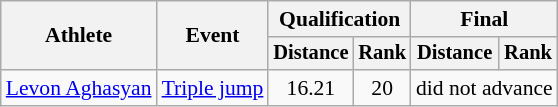<table class="wikitable" style="font-size:90%">
<tr>
<th rowspan=2>Athlete</th>
<th rowspan=2>Event</th>
<th colspan=2>Qualification</th>
<th colspan=2>Final</th>
</tr>
<tr style="font-size:95%">
<th>Distance</th>
<th>Rank</th>
<th>Distance</th>
<th>Rank</th>
</tr>
<tr align=center>
<td align=left><a href='#'>Levon Aghasyan</a></td>
<td style="text-align:left;"><a href='#'>Triple jump</a></td>
<td>16.21</td>
<td>20</td>
<td colspan=2>did not advance</td>
</tr>
</table>
